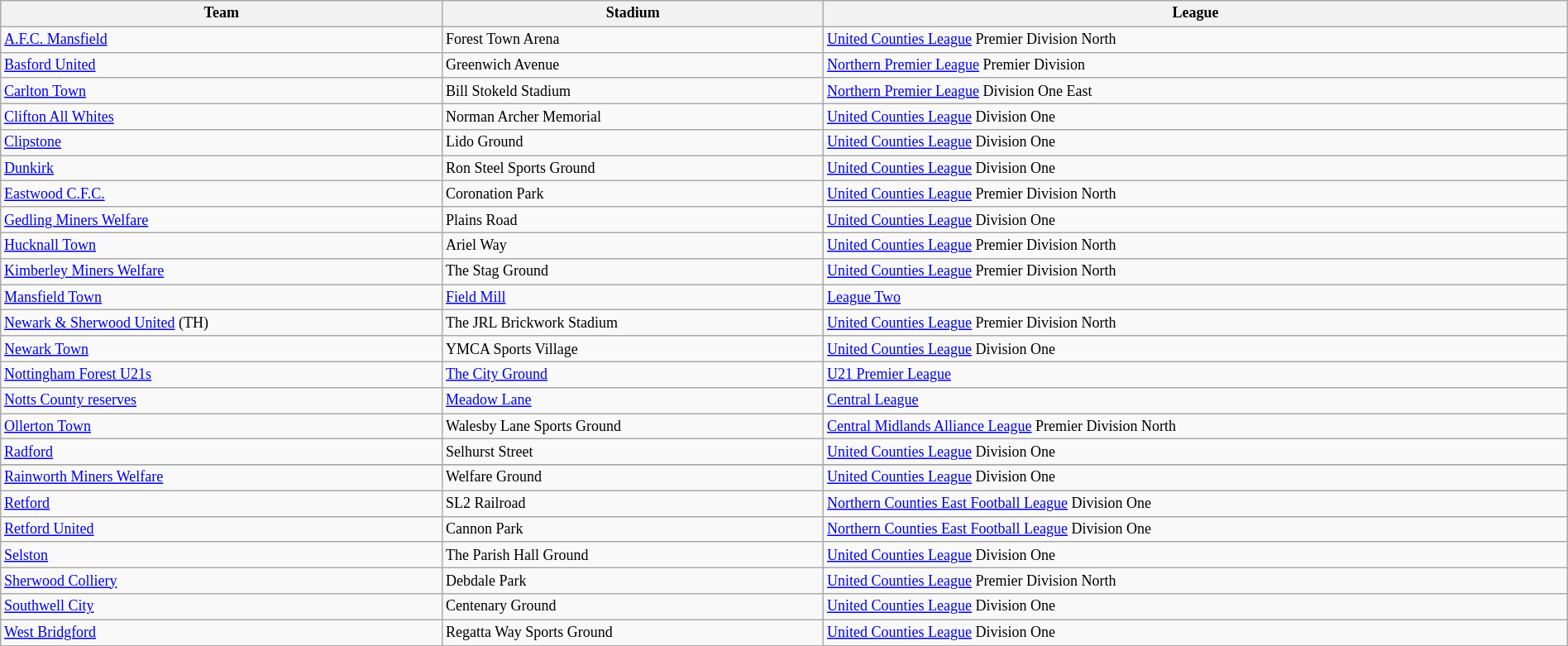<table class="wikitable" style="text-align: left; width: 100%; font-size: 12px">
<tr>
<th>Team</th>
<th>Stadium</th>
<th>League</th>
</tr>
<tr>
<td><a href='#'>A.F.C. Mansfield</a></td>
<td>Forest Town Arena</td>
<td><a href='#'>United Counties League</a> Premier Division North</td>
</tr>
<tr>
<td><a href='#'>Basford United</a></td>
<td>Greenwich Avenue</td>
<td><a href='#'>Northern Premier League</a> Premier Division</td>
</tr>
<tr>
<td><a href='#'>Carlton Town</a></td>
<td>Bill Stokeld Stadium</td>
<td><a href='#'>Northern Premier League</a> Division One East</td>
</tr>
<tr>
<td><a href='#'>Clifton All Whites</a></td>
<td>Norman Archer Memorial</td>
<td><a href='#'>United Counties League</a> Division One</td>
</tr>
<tr>
<td><a href='#'>Clipstone</a></td>
<td>Lido Ground</td>
<td><a href='#'>United Counties League</a> Division One</td>
</tr>
<tr>
<td><a href='#'>Dunkirk</a></td>
<td>Ron Steel Sports Ground</td>
<td><a href='#'>United Counties League</a> Division One</td>
</tr>
<tr>
<td><a href='#'>Eastwood C.F.C.</a></td>
<td>Coronation Park</td>
<td><a href='#'>United Counties League</a> Premier Division North</td>
</tr>
<tr>
<td><a href='#'>Gedling Miners Welfare</a></td>
<td>Plains Road</td>
<td><a href='#'>United Counties League</a> Division One</td>
</tr>
<tr>
<td><a href='#'>Hucknall Town</a></td>
<td>Ariel Way</td>
<td><a href='#'>United Counties League</a> Premier Division North</td>
</tr>
<tr>
<td><a href='#'>Kimberley Miners Welfare</a></td>
<td>The Stag Ground</td>
<td><a href='#'>United Counties League</a> Premier Division North</td>
</tr>
<tr>
<td><a href='#'>Mansfield Town</a></td>
<td><a href='#'>Field Mill</a></td>
<td><a href='#'>League Two</a></td>
</tr>
<tr>
<td><a href='#'>Newark & Sherwood United</a> (TH)</td>
<td>The JRL Brickwork Stadium</td>
<td><a href='#'>United Counties League</a> Premier Division North</td>
</tr>
<tr>
<td><a href='#'>Newark Town</a></td>
<td>YMCA Sports Village</td>
<td><a href='#'>United Counties League</a> Division One</td>
</tr>
<tr>
<td><a href='#'>Nottingham Forest U21s</a></td>
<td><a href='#'>The City Ground</a></td>
<td><a href='#'>U21 Premier League</a></td>
</tr>
<tr>
<td><a href='#'>Notts County reserves</a></td>
<td><a href='#'>Meadow Lane</a></td>
<td><a href='#'>Central League</a></td>
</tr>
<tr>
<td><a href='#'>Ollerton Town</a></td>
<td>Walesby Lane Sports Ground</td>
<td><a href='#'>Central Midlands Alliance League</a> Premier Division North</td>
</tr>
<tr>
<td><a href='#'>Radford</a></td>
<td>Selhurst Street</td>
<td><a href='#'>United Counties League</a> Division One</td>
</tr>
<tr>
</tr>
<tr>
<td><a href='#'>Rainworth Miners Welfare</a></td>
<td>Welfare Ground</td>
<td><a href='#'>United Counties League</a> Division One</td>
</tr>
<tr>
<td><a href='#'>Retford</a></td>
<td>SL2 Railroad</td>
<td><a href='#'>Northern Counties East Football League</a> Division One</td>
</tr>
<tr>
<td><a href='#'>Retford United</a></td>
<td>Cannon Park</td>
<td><a href='#'>Northern Counties East Football League</a> Division One</td>
</tr>
<tr>
<td><a href='#'>Selston</a></td>
<td>The Parish Hall Ground</td>
<td><a href='#'>United Counties League</a> Division One</td>
</tr>
<tr>
<td><a href='#'>Sherwood Colliery</a></td>
<td>Debdale Park</td>
<td><a href='#'>United Counties League</a> Premier Division North</td>
</tr>
<tr>
<td><a href='#'>Southwell City</a></td>
<td>Centenary Ground</td>
<td><a href='#'>United Counties League</a> Division One</td>
</tr>
<tr>
<td><a href='#'>West Bridgford</a></td>
<td>Regatta Way Sports Ground</td>
<td><a href='#'>United Counties League</a> Division One</td>
</tr>
</table>
